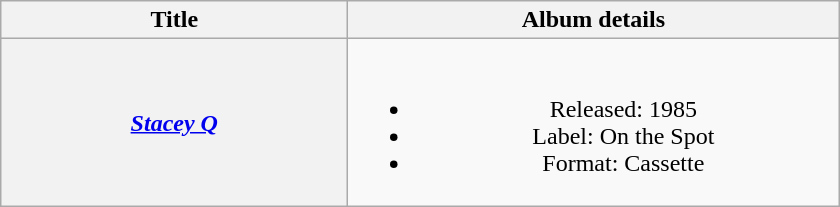<table class="wikitable plainrowheaders" style="text-align:center;">
<tr>
<th scope="col" style="width:14em;">Title</th>
<th scope="col" style="width:20em;">Album details</th>
</tr>
<tr>
<th scope="row"><em><a href='#'>Stacey Q</a></em></th>
<td><br><ul><li>Released: 1985</li><li>Label: On the Spot</li><li>Format: Cassette</li></ul></td>
</tr>
</table>
